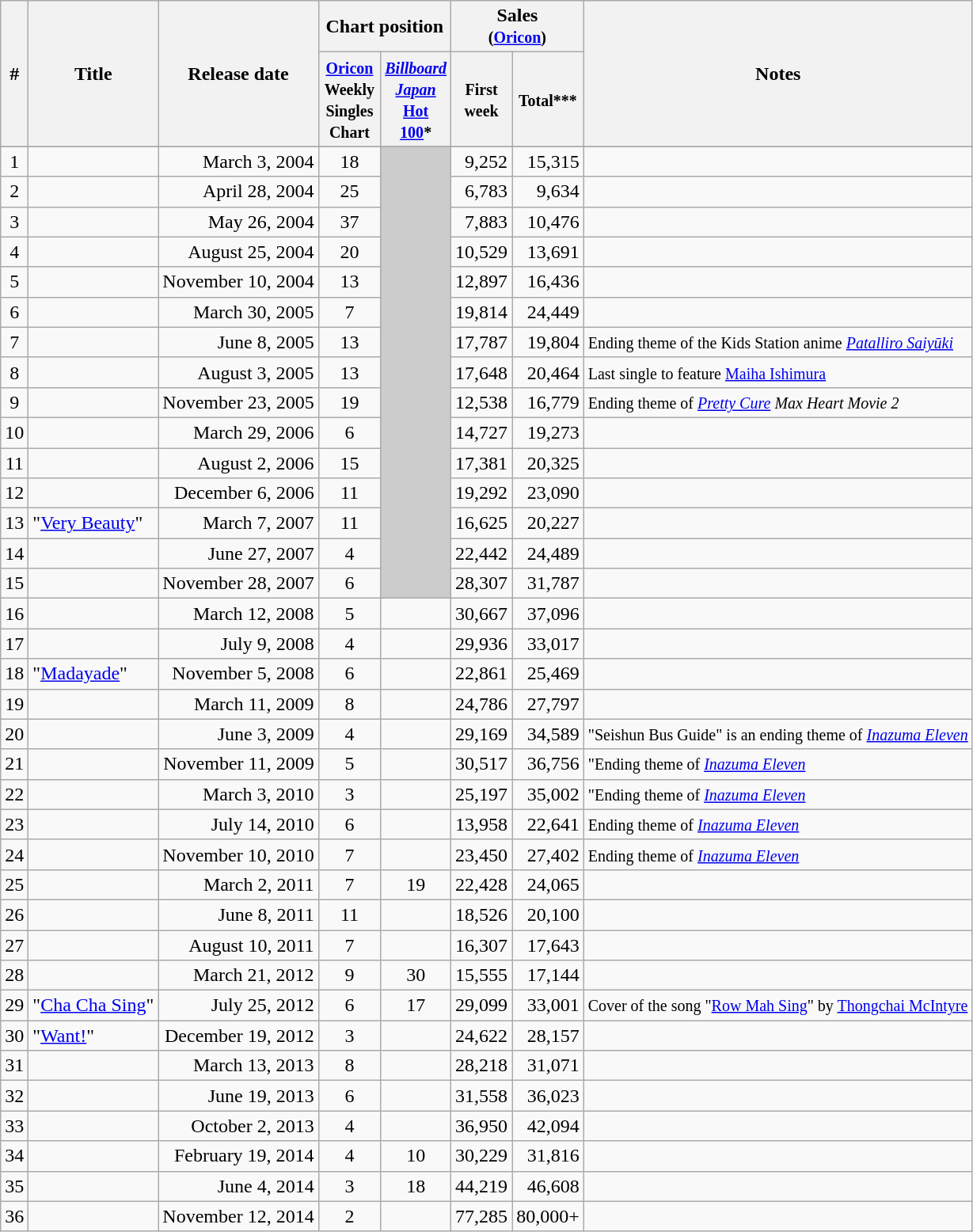<table class="wikitable" style="text-align:center">
<tr>
<th rowspan="2">#</th>
<th rowspan="2">Title</th>
<th rowspan="2">Release date</th>
<th colspan="2">Chart position</th>
<th colspan="2">Sales<br><small>(<a href='#'>Oricon</a>)</small></th>
<th rowspan="2">Notes</th>
</tr>
<tr>
<th width="45"><small><a href='#'>Oricon</a><br>Weekly<br>Singles<br>Chart</small><br></th>
<th width="45"><small><em><a href='#'>Billboard<br>Japan</a></em><br><a href='#'>Hot<br>100</a>*</small><br></th>
<th width="35"><small>First<br>week</small></th>
<th width="35"><small>Total***</small></th>
</tr>
<tr>
</tr>
<tr>
<td>1</td>
<td align="left"></td>
<td align="right">March 3, 2004</td>
<td>18</td>
<td rowspan="15" bgcolor="#CCCCCC"></td>
<td align="right">9,252</td>
<td align="right">15,315<br></td>
<td></td>
</tr>
<tr>
<td align="center">2</td>
<td align="left"></td>
<td align="right">April 28, 2004</td>
<td>25</td>
<td align="right">6,783</td>
<td align="right">9,634<br></td>
<td></td>
</tr>
<tr>
<td>3</td>
<td align="left"></td>
<td align="right">May 26, 2004</td>
<td>37</td>
<td align="right">7,883</td>
<td align="right">10,476<br></td>
<td></td>
</tr>
<tr>
<td>4</td>
<td align="left"></td>
<td align="right">August 25, 2004</td>
<td>20</td>
<td align="right">10,529</td>
<td align="right">13,691<br></td>
<td></td>
</tr>
<tr>
<td>5</td>
<td align="left"></td>
<td align="right">November 10, 2004</td>
<td>13</td>
<td align="right">12,897</td>
<td align="right">16,436</td>
<td></td>
</tr>
<tr>
<td>6</td>
<td align="left"></td>
<td align="right">March 30, 2005</td>
<td>7</td>
<td align="right">19,814</td>
<td align="right">24,449<br></td>
<td></td>
</tr>
<tr>
<td>7</td>
<td align="left"></td>
<td align="right">June 8, 2005</td>
<td>13</td>
<td align="right">17,787</td>
<td align="right">19,804<br></td>
<td align="left"><small>Ending theme of the Kids Station anime <em><a href='#'>Patalliro Saiyūki</a></em></small></td>
</tr>
<tr>
<td>8</td>
<td align="left"></td>
<td align="right">August 3, 2005</td>
<td>13</td>
<td align="right">17,648</td>
<td align="right">20,464<br></td>
<td align="left"><small>Last single to feature <a href='#'>Maiha Ishimura</a></small></td>
</tr>
<tr>
<td>9</td>
<td align="left"></td>
<td align="right">November 23, 2005</td>
<td>19</td>
<td align="right">12,538</td>
<td align="right">16,779<br></td>
<td align="left"><small>Ending theme of <em><a href='#'>Pretty Cure</a> Max Heart Movie 2</em></small></td>
</tr>
<tr>
<td>10</td>
<td align="left"></td>
<td align="right">March 29, 2006</td>
<td>6</td>
<td align="right">14,727</td>
<td align="right">19,273<br></td>
<td></td>
</tr>
<tr>
<td>11</td>
<td align="left"></td>
<td align="right">August 2, 2006</td>
<td>15</td>
<td align="right">17,381</td>
<td align="right">20,325<br></td>
<td></td>
</tr>
<tr>
<td>12</td>
<td align="left"></td>
<td align="right">December 6, 2006</td>
<td>11</td>
<td align="right">19,292</td>
<td align="right">23,090<br></td>
<td></td>
</tr>
<tr>
<td>13</td>
<td align="left">"<a href='#'>Very Beauty</a>"</td>
<td align="right">March 7, 2007</td>
<td>11</td>
<td align="right">16,625</td>
<td align="right">20,227<br></td>
<td></td>
</tr>
<tr>
<td>14</td>
<td align="left"></td>
<td align="right">June 27, 2007</td>
<td>4</td>
<td align="right">22,442</td>
<td align="right">24,489<br></td>
<td></td>
</tr>
<tr>
<td>15</td>
<td align="left"></td>
<td align="right">November 28, 2007</td>
<td>6</td>
<td align="right">28,307</td>
<td align="right">31,787</td>
<td></td>
</tr>
<tr>
<td>16</td>
<td align="left"></td>
<td align="right">March 12, 2008</td>
<td>5</td>
<td></td>
<td align="right">30,667</td>
<td align="right">37,096<br></td>
<td></td>
</tr>
<tr>
<td>17</td>
<td align="left"></td>
<td align="right">July 9, 2008</td>
<td>4</td>
<td></td>
<td align="right">29,936</td>
<td align="right">33,017<br></td>
<td></td>
</tr>
<tr>
<td>18</td>
<td align="left">"<a href='#'>Madayade</a>"</td>
<td align="right">November 5, 2008</td>
<td>6</td>
<td></td>
<td align="right">22,861</td>
<td align="right">25,469<br></td>
<td></td>
</tr>
<tr>
<td>19</td>
<td align="left"></td>
<td align="right">March 11, 2009</td>
<td>8</td>
<td></td>
<td align="right">24,786</td>
<td align="right">27,797<br></td>
<td></td>
</tr>
<tr>
<td>20</td>
<td align="left"></td>
<td align="right">June 3, 2009</td>
<td>4</td>
<td></td>
<td align="right">29,169</td>
<td align="right">34,589<br></td>
<td align="left"><small>"Seishun Bus Guide" is an ending theme of <em><a href='#'>Inazuma Eleven</a></em></small></td>
</tr>
<tr>
<td>21</td>
<td align="left"></td>
<td align="right">November 11, 2009</td>
<td>5</td>
<td></td>
<td align="right">30,517</td>
<td align="right">36,756<br></td>
<td align="left"><small>"Ending theme of <em><a href='#'>Inazuma Eleven</a></em></small></td>
</tr>
<tr>
<td>22</td>
<td align="left"></td>
<td align="right">March 3, 2010</td>
<td>3</td>
<td></td>
<td align="right">25,197</td>
<td align="right">35,002<br></td>
<td align="left"><small>"Ending theme of <em><a href='#'>Inazuma Eleven</a></em></small></td>
</tr>
<tr>
<td>23</td>
<td align="left"></td>
<td align="right">July 14, 2010</td>
<td>6</td>
<td></td>
<td align="right">13,958</td>
<td align="right">22,641<br></td>
<td align="left"><small>Ending theme of <em><a href='#'>Inazuma Eleven</a></em></small></td>
</tr>
<tr>
<td>24</td>
<td align="left"></td>
<td align="right">November 10, 2010</td>
<td>7</td>
<td></td>
<td align="right">23,450</td>
<td align="right">27,402</td>
<td align="left"><small>Ending theme of <em><a href='#'>Inazuma Eleven</a></em></small></td>
</tr>
<tr>
<td>25</td>
<td align="left"></td>
<td align="right">March 2, 2011</td>
<td>7</td>
<td>19</td>
<td align="right">22,428</td>
<td align="right">24,065</td>
<td></td>
</tr>
<tr>
<td>26</td>
<td align="left"></td>
<td align="right">June 8, 2011</td>
<td>11</td>
<td></td>
<td align="right">18,526</td>
<td align="right">20,100</td>
<td></td>
</tr>
<tr>
<td>27</td>
<td align="left"></td>
<td align="right">August 10, 2011</td>
<td>7</td>
<td></td>
<td align="right">16,307</td>
<td align="right">17,643</td>
<td></td>
</tr>
<tr>
<td>28</td>
<td align="left"></td>
<td align="right">March 21, 2012</td>
<td>9</td>
<td>30</td>
<td align="right">15,555</td>
<td align="right">17,144</td>
<td></td>
</tr>
<tr>
<td>29</td>
<td align="left">"<a href='#'>Cha Cha Sing</a>"</td>
<td align="right">July 25, 2012</td>
<td>6</td>
<td>17</td>
<td align="right">29,099</td>
<td align="right">33,001</td>
<td align="left"><small>Cover of the song "<a href='#'>Row Mah Sing</a>" by <a href='#'>Thongchai McIntyre</a></small></td>
</tr>
<tr>
<td>30</td>
<td align="left">"<a href='#'>Want!</a>"</td>
<td align="right">December 19, 2012</td>
<td>3</td>
<td></td>
<td align="right">24,622</td>
<td align="right">28,157</td>
<td></td>
</tr>
<tr>
<td>31</td>
<td align="left"></td>
<td align="right">March 13, 2013</td>
<td>8</td>
<td></td>
<td align="right">28,218</td>
<td align="right">31,071</td>
<td></td>
</tr>
<tr>
<td>32</td>
<td align="left"></td>
<td align="right">June 19, 2013</td>
<td>6</td>
<td></td>
<td align="right">31,558</td>
<td align="right">36,023</td>
<td></td>
</tr>
<tr>
<td>33</td>
<td align="left"></td>
<td align="right">October 2, 2013</td>
<td>4</td>
<td></td>
<td align="right">36,950</td>
<td align="right">42,094</td>
<td></td>
</tr>
<tr>
<td>34</td>
<td align="left"></td>
<td align="right">February 19, 2014</td>
<td>4</td>
<td>10</td>
<td align="right">30,229</td>
<td align="right">31,816</td>
<td></td>
</tr>
<tr>
<td>35</td>
<td align="left"></td>
<td align="right">June 4, 2014</td>
<td>3</td>
<td>18</td>
<td align="right">44,219</td>
<td align="right">46,608</td>
<td></td>
</tr>
<tr>
<td>36</td>
<td align="left"></td>
<td align="right">November 12, 2014</td>
<td>2</td>
<td></td>
<td align="right">77,285</td>
<td align="right">80,000+</td>
<td></td>
</tr>
</table>
